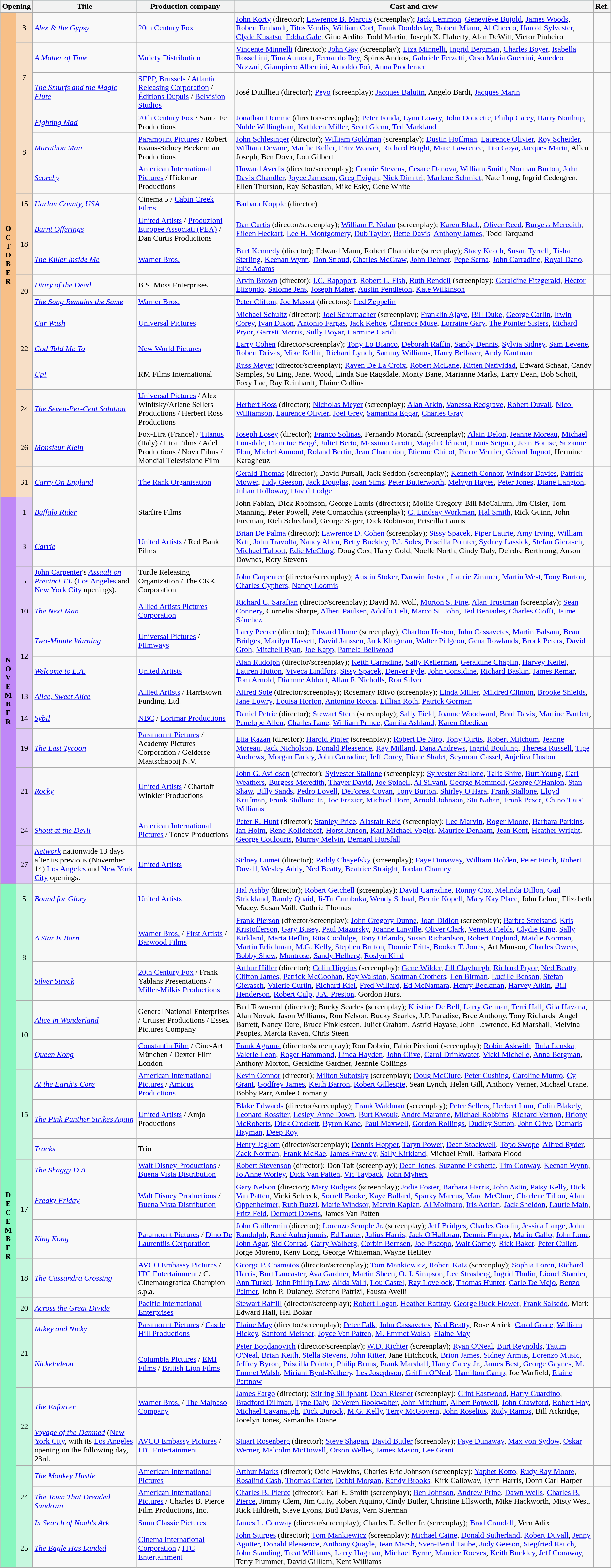<table class="wikitable sortable">
<tr style="background:#b0e0e6; text-align:center;">
<th colspan="2">Opening</th>
<th style="width:17%;">Title</th>
<th style="width:16%;">Production company</th>
<th>Cast and crew</th>
<th class="unsortable">Ref.</th>
</tr>
<tr>
<th rowspan="17" style="text-align:center; background:#f7bf87;"><strong>O<br>C<br>T<br>O<br>B<br>E<br>R</strong></th>
<td style="text-align:center; background:#f7dfc7;">3</td>
<td><em><a href='#'>Alex & the Gypsy</a></em></td>
<td><a href='#'>20th Century Fox</a></td>
<td><a href='#'>John Korty</a> (director); <a href='#'>Lawrence B. Marcus</a> (screenplay); <a href='#'>Jack Lemmon</a>, <a href='#'>Geneviève Bujold</a>, <a href='#'>James Woods</a>, <a href='#'>Robert Emhardt</a>, <a href='#'>Titos Vandis</a>, <a href='#'>William Cort</a>, <a href='#'>Frank Doubleday</a>, <a href='#'>Robert Miano</a>, <a href='#'>Al Checco</a>, <a href='#'>Harold Sylvester</a>, <a href='#'>Clyde Kusatsu</a>, <a href='#'>Eddra Gale</a>, Gino Ardito, Todd Martin, Joseph X. Flaherty, Alan DeWitt, Victor Pinheiro</td>
<td></td>
</tr>
<tr>
<td rowspan="2" style="text-align:center; background:#f7dfc7;">7</td>
<td><em><a href='#'>A Matter of Time</a></em></td>
<td><a href='#'>Variety Distribution</a></td>
<td><a href='#'>Vincente Minnelli</a> (director); <a href='#'>John Gay</a> (screenplay); <a href='#'>Liza Minnelli</a>, <a href='#'>Ingrid Bergman</a>, <a href='#'>Charles Boyer</a>, <a href='#'>Isabella Rossellini</a>, <a href='#'>Tina Aumont</a>, <a href='#'>Fernando Rey</a>, Spiros Andros, <a href='#'>Gabriele Ferzetti</a>, <a href='#'>Orso Maria Guerrini</a>, <a href='#'>Amedeo Nazzari</a>, <a href='#'>Giampiero Albertini</a>, <a href='#'>Arnoldo Foà</a>, <a href='#'>Anna Proclemer</a></td>
<td></td>
</tr>
<tr>
<td><em><a href='#'>The Smurfs and the Magic Flute</a></em></td>
<td><a href='#'>SEPP, Brussels</a> / <a href='#'>Atlantic Releasing Corporation</a> / <a href='#'>Éditions Dupuis</a> / <a href='#'>Belvision Studios</a></td>
<td>José Dutillieu (director); <a href='#'>Peyo</a> (screenplay); <a href='#'>Jacques Balutin</a>, Angelo Bardi, <a href='#'>Jacques Marin</a></td>
<td></td>
</tr>
<tr>
<td rowspan="3" style="text-align:center; background:#f7dfc7;">8</td>
<td><em><a href='#'>Fighting Mad</a></em></td>
<td><a href='#'>20th Century Fox</a> / Santa Fe Productions</td>
<td><a href='#'>Jonathan Demme</a> (director/screenplay); <a href='#'>Peter Fonda</a>, <a href='#'>Lynn Lowry</a>, <a href='#'>John Doucette</a>, <a href='#'>Philip Carey</a>, <a href='#'>Harry Northup</a>, <a href='#'>Noble Willingham</a>, <a href='#'>Kathleen Miller</a>, <a href='#'>Scott Glenn</a>, <a href='#'>Ted Markland</a></td>
<td></td>
</tr>
<tr>
<td><em><a href='#'>Marathon Man</a></em></td>
<td><a href='#'>Paramount Pictures</a> / Robert Evans-Sidney Beckerman Productions</td>
<td><a href='#'>John Schlesinger</a> (director); <a href='#'>William Goldman</a> (screenplay); <a href='#'>Dustin Hoffman</a>, <a href='#'>Laurence Olivier</a>, <a href='#'>Roy Scheider</a>, <a href='#'>William Devane</a>, <a href='#'>Marthe Keller</a>, <a href='#'>Fritz Weaver</a>, <a href='#'>Richard Bright</a>, <a href='#'>Marc Lawrence</a>, <a href='#'>Tito Goya</a>, <a href='#'>Jacques Marin</a>, Allen Joseph, Ben Dova, Lou Gilbert</td>
<td></td>
</tr>
<tr>
<td><em><a href='#'>Scorchy</a></em></td>
<td><a href='#'>American International Pictures</a> / Hickmar Productions</td>
<td><a href='#'>Howard Avedis</a> (director/screenplay); <a href='#'>Connie Stevens</a>, <a href='#'>Cesare Danova</a>, <a href='#'>William Smith</a>, <a href='#'>Norman Burton</a>, <a href='#'>John Davis Chandler</a>, <a href='#'>Joyce Jameson</a>, <a href='#'>Greg Evigan</a>, <a href='#'>Nick Dimitri</a>, <a href='#'>Marlene Schmidt</a>, Nate Long, Ingrid Cedergren, Ellen Thurston, Ray Sebastian, Mike Esky, Gene White</td>
<td></td>
</tr>
<tr>
<td style="text-align:center; background:#f7dfc7;">15</td>
<td><em><a href='#'>Harlan County, USA</a></em></td>
<td>Cinema 5 / <a href='#'>Cabin Creek Films</a></td>
<td><a href='#'>Barbara Kopple</a> (director)</td>
<td></td>
</tr>
<tr>
<td rowspan="2" style="text-align:center; background:#f7dfc7;">18</td>
<td><em><a href='#'>Burnt Offerings</a></em></td>
<td><a href='#'>United Artists</a> / <a href='#'>Produzioni Europee Associati (PEA)</a> / Dan Curtis Productions</td>
<td><a href='#'>Dan Curtis</a> (director/screenplay); <a href='#'>William F. Nolan</a> (screenplay); <a href='#'>Karen Black</a>, <a href='#'>Oliver Reed</a>, <a href='#'>Burgess Meredith</a>, <a href='#'>Eileen Heckart</a>, <a href='#'>Lee H. Montgomery</a>, <a href='#'>Dub Taylor</a>, <a href='#'>Bette Davis</a>, <a href='#'>Anthony James</a>, Todd Tarquand</td>
<td></td>
</tr>
<tr>
<td><em><a href='#'>The Killer Inside Me</a></em></td>
<td><a href='#'>Warner Bros.</a></td>
<td><a href='#'>Burt Kennedy</a> (director); Edward Mann, Robert Chamblee (screenplay); <a href='#'>Stacy Keach</a>, <a href='#'>Susan Tyrrell</a>, <a href='#'>Tisha Sterling</a>, <a href='#'>Keenan Wynn</a>, <a href='#'>Don Stroud</a>, <a href='#'>Charles McGraw</a>, <a href='#'>John Dehner</a>, <a href='#'>Pepe Serna</a>, <a href='#'>John Carradine</a>, <a href='#'>Royal Dano</a>, <a href='#'>Julie Adams</a></td>
<td></td>
</tr>
<tr>
<td rowspan="2" style="text-align:center; background:#f7dfc7;">20</td>
<td><em><a href='#'>Diary of the Dead</a></em></td>
<td>B.S. Moss Enterprises</td>
<td><a href='#'>Arvin Brown</a> (director); <a href='#'>I.C. Rapoport</a>, <a href='#'>Robert L. Fish</a>, <a href='#'>Ruth Rendell</a> (screenplay); <a href='#'>Geraldine Fitzgerald</a>, <a href='#'>Héctor Elizondo</a>, <a href='#'>Salome Jens</a>, <a href='#'>Joseph Maher</a>, <a href='#'>Austin Pendleton</a>, <a href='#'>Kate Wilkinson</a></td>
<td></td>
</tr>
<tr>
<td><em><a href='#'>The Song Remains the Same</a></em></td>
<td><a href='#'>Warner Bros.</a></td>
<td><a href='#'>Peter Clifton</a>, <a href='#'>Joe Massot</a> (directors); <a href='#'>Led Zeppelin</a></td>
<td></td>
</tr>
<tr>
<td rowspan="3" style="text-align:center; background:#f7dfc7;">22</td>
<td><em><a href='#'>Car Wash</a></em></td>
<td><a href='#'>Universal Pictures</a></td>
<td><a href='#'>Michael Schultz</a> (director); <a href='#'>Joel Schumacher</a> (screenplay); <a href='#'>Franklin Ajaye</a>, <a href='#'>Bill Duke</a>, <a href='#'>George Carlin</a>, <a href='#'>Irwin Corey</a>, <a href='#'>Ivan Dixon</a>, <a href='#'>Antonio Fargas</a>, <a href='#'>Jack Kehoe</a>, <a href='#'>Clarence Muse</a>, <a href='#'>Lorraine Gary</a>, <a href='#'>The Pointer Sisters</a>, <a href='#'>Richard Pryor</a>, <a href='#'>Garrett Morris</a>, <a href='#'>Sully Boyar</a>, <a href='#'>Carmine Caridi</a></td>
<td></td>
</tr>
<tr>
<td><em><a href='#'>God Told Me To</a></em></td>
<td><a href='#'>New World Pictures</a></td>
<td><a href='#'>Larry Cohen</a> (director/screenplay); <a href='#'>Tony Lo Bianco</a>, <a href='#'>Deborah Raffin</a>, <a href='#'>Sandy Dennis</a>, <a href='#'>Sylvia Sidney</a>, <a href='#'>Sam Levene</a>, <a href='#'>Robert Drivas</a>, <a href='#'>Mike Kellin</a>, <a href='#'>Richard Lynch</a>, <a href='#'>Sammy Williams</a>, <a href='#'>Harry Bellaver</a>, <a href='#'>Andy Kaufman</a></td>
<td></td>
</tr>
<tr>
<td><em><a href='#'>Up!</a></em></td>
<td>RM Films International</td>
<td><a href='#'>Russ Meyer</a> (director/screenplay); <a href='#'>Raven De La Croix</a>, <a href='#'>Robert McLane</a>, <a href='#'>Kitten Natividad</a>, Edward Schaaf, Candy Samples, Su Ling, Janet Wood, Linda Sue Ragsdale, Monty Bane, Marianne Marks, Larry Dean, Bob Schott, Foxy Lae, Ray Reinhardt, Elaine Collins</td>
<td></td>
</tr>
<tr>
<td style="text-align:center; background:#f7dfc7;">24</td>
<td><em><a href='#'>The Seven-Per-Cent Solution</a></em></td>
<td><a href='#'>Universal Pictures</a> / Alex Winitsky/Arlene Sellers Productions / Herbert Ross Productions</td>
<td><a href='#'>Herbert Ross</a> (director); <a href='#'>Nicholas Meyer</a> (screenplay); <a href='#'>Alan Arkin</a>, <a href='#'>Vanessa Redgrave</a>, <a href='#'>Robert Duvall</a>, <a href='#'>Nicol Williamson</a>, <a href='#'>Laurence Olivier</a>, <a href='#'>Joel Grey</a>, <a href='#'>Samantha Eggar</a>, <a href='#'>Charles Gray</a></td>
<td></td>
</tr>
<tr>
<td style="text-align:center; background:#f7dfc7;">26</td>
<td><em><a href='#'>Monsieur Klein</a></em></td>
<td>Fox-Lira (France) / <a href='#'>Titanus</a> (Italy) / Lira Films / Adel Productions / Nova Films / Mondial Televisione Film</td>
<td><a href='#'>Joseph Losey</a> (director); <a href='#'>Franco Solinas</a>, Fernando Morandi (screenplay); <a href='#'>Alain Delon</a>, <a href='#'>Jeanne Moreau</a>, <a href='#'>Michael Lonsdale</a>, <a href='#'>Francine Bergé</a>, <a href='#'>Juliet Berto</a>, <a href='#'>Massimo Girotti</a>, <a href='#'>Magali Clément</a>, <a href='#'>Louis Seigner</a>, <a href='#'>Jean Bouise</a>, <a href='#'>Suzanne Flon</a>, <a href='#'>Michel Aumont</a>, <a href='#'>Roland Bertin</a>, <a href='#'>Jean Champion</a>, <a href='#'>Étienne Chicot</a>, <a href='#'>Pierre Vernier</a>, <a href='#'>Gérard Jugnot</a>, Hermine Karagheuz</td>
<td></td>
</tr>
<tr>
<td style="text-align:center; background:#f7dfc7;">31</td>
<td><em><a href='#'>Carry On England</a></em></td>
<td><a href='#'>The Rank Organisation</a></td>
<td><a href='#'>Gerald Thomas</a> (director); David Pursall, Jack Seddon (screenplay); <a href='#'>Kenneth Connor</a>, <a href='#'>Windsor Davies</a>, <a href='#'>Patrick Mower</a>, <a href='#'>Judy Geeson</a>, <a href='#'>Jack Douglas</a>, <a href='#'>Joan Sims</a>, <a href='#'>Peter Butterworth</a>, <a href='#'>Melvyn Hayes</a>, <a href='#'>Peter Jones</a>, <a href='#'>Diane Langton</a>, <a href='#'>Julian Holloway</a>, <a href='#'>David Lodge</a></td>
<td></td>
</tr>
<tr>
<th rowspan="13" style="text-align:center; background:#bf87f7;"><strong>N<br>O<br>V<br>E<br>M<br>B<br>E<br>R</strong></th>
<td style="text-align:center; background:#dfc7f7;">1</td>
<td><em><a href='#'>Buffalo Rider</a></em></td>
<td>Starfire Films</td>
<td>John Fabian, Dick Robinson, George Lauris (directors); Mollie Gregory, Bill McCallum, Jim Cisler, Tom Manning, Peter Powell, Pete Cornacchia (screenplay); <a href='#'>C. Lindsay Workman</a>, <a href='#'>Hal Smith</a>, Rick Guinn, John Freeman, Rich Scheeland, George Sager, Dick Robinson, Priscilla Lauris</td>
<td></td>
</tr>
<tr>
<td style="text-align:center; background:#dfc7f7;">3</td>
<td><em><a href='#'>Carrie</a></em></td>
<td><a href='#'>United Artists</a> / Red Bank Films</td>
<td><a href='#'>Brian De Palma</a> (director); <a href='#'>Lawrence D. Cohen</a> (screenplay); <a href='#'>Sissy Spacek</a>, <a href='#'>Piper Laurie</a>, <a href='#'>Amy Irving</a>, <a href='#'>William Katt</a>, <a href='#'>John Travolta</a>, <a href='#'>Nancy Allen</a>, <a href='#'>Betty Buckley</a>, <a href='#'>P.J. Soles</a>, <a href='#'>Priscilla Pointer</a>, <a href='#'>Sydney Lassick</a>, <a href='#'>Stefan Gierasch</a>, <a href='#'>Michael Talbott</a>, <a href='#'>Edie McClurg</a>, Doug Cox, Harry Gold, Noelle North, Cindy Daly, Deirdre Berthrong, Anson Downes, Rory Stevens</td>
<td></td>
</tr>
<tr>
<td style="text-align:center; background:#dfc7f7;">5</td>
<td><a href='#'>John Carpenter</a>'s <em><a href='#'>Assault on Precinct 13</a></em>. (<a href='#'>Los Angeles</a> and <a href='#'>New York City</a> openings).</td>
<td>Turtle Releasing Organization / The CKK Corporation</td>
<td><a href='#'>John Carpenter</a> (director/screenplay); <a href='#'>Austin Stoker</a>, <a href='#'>Darwin Joston</a>, <a href='#'>Laurie Zimmer</a>, <a href='#'>Martin West</a>, <a href='#'>Tony Burton</a>, <a href='#'>Charles Cyphers</a>, <a href='#'>Nancy Loomis</a></td>
<td></td>
</tr>
<tr>
<td style="text-align:center; background:#dfc7f7;">10</td>
<td><em><a href='#'>The Next Man</a></em></td>
<td><a href='#'>Allied Artists Pictures Corporation</a></td>
<td><a href='#'>Richard C. Sarafian</a> (director/screenplay); David M. Wolf, <a href='#'>Morton S. Fine</a>, <a href='#'>Alan Trustman</a> (screenplay); <a href='#'>Sean Connery</a>, Cornelia Sharpe, <a href='#'>Albert Paulsen</a>, <a href='#'>Adolfo Celi</a>, <a href='#'>Marco St. John</a>, <a href='#'>Ted Beniades</a>, <a href='#'>Charles Cioffi</a>, <a href='#'>Jaime Sánchez</a></td>
<td></td>
</tr>
<tr>
<td rowspan="3" style="text-align:center; background:#dfc7f7;">12</td>
</tr>
<tr>
<td><em><a href='#'>Two-Minute Warning</a></em></td>
<td><a href='#'>Universal Pictures</a> / <a href='#'>Filmways</a></td>
<td><a href='#'>Larry Peerce</a> (director); <a href='#'>Edward Hume</a> (screenplay); <a href='#'>Charlton Heston</a>, <a href='#'>John Cassavetes</a>, <a href='#'>Martin Balsam</a>, <a href='#'>Beau Bridges</a>, <a href='#'>Marilyn Hassett</a>, <a href='#'>David Janssen</a>, <a href='#'>Jack Klugman</a>, <a href='#'>Walter Pidgeon</a>, <a href='#'>Gena Rowlands</a>, <a href='#'>Brock Peters</a>, <a href='#'>David Groh</a>, <a href='#'>Mitchell Ryan</a>, <a href='#'>Joe Kapp</a>, <a href='#'>Pamela Bellwood</a></td>
<td></td>
</tr>
<tr>
<td><em><a href='#'>Welcome to L.A.</a></em></td>
<td><a href='#'>United Artists</a></td>
<td><a href='#'>Alan Rudolph</a> (director/screenplay); <a href='#'>Keith Carradine</a>, <a href='#'>Sally Kellerman</a>, <a href='#'>Geraldine Chaplin</a>, <a href='#'>Harvey Keitel</a>, <a href='#'>Lauren Hutton</a>, <a href='#'>Viveca Lindfors</a>, <a href='#'>Sissy Spacek</a>, <a href='#'>Denver Pyle</a>, <a href='#'>John Considine</a>, <a href='#'>Richard Baskin</a>, <a href='#'>James Remar</a>, <a href='#'>Tom Arnold</a>, <a href='#'>Diahnne Abbott</a>, <a href='#'>Allan F. Nicholls</a>, <a href='#'>Ron Silver</a></td>
<td></td>
</tr>
<tr>
<td style="text-align:center; background:#dfc7f7;">13</td>
<td><em><a href='#'>Alice, Sweet Alice</a></em></td>
<td><a href='#'>Allied Artists</a> / Harristown Funding, Ltd.</td>
<td><a href='#'>Alfred Sole</a> (director/screenplay); Rosemary Ritvo (screenplay); <a href='#'>Linda Miller</a>, <a href='#'>Mildred Clinton</a>, <a href='#'>Brooke Shields</a>, <a href='#'>Jane Lowry</a>, <a href='#'>Louisa Horton</a>, <a href='#'>Antonino Rocca</a>, <a href='#'>Lillian Roth</a>, <a href='#'>Patrick Gorman</a></td>
<td></td>
</tr>
<tr>
<td style="text-align:center; background:#dfc7f7;">14</td>
<td><em><a href='#'>Sybil</a></em></td>
<td><a href='#'>NBC</a> / <a href='#'>Lorimar Productions</a></td>
<td><a href='#'>Daniel Petrie</a> (director); <a href='#'>Stewart Stern</a> (screenplay); <a href='#'>Sally Field</a>, <a href='#'>Joanne Woodward</a>, <a href='#'>Brad Davis</a>, <a href='#'>Martine Bartlett</a>, <a href='#'>Penelope Allen</a>, <a href='#'>Charles Lane</a>, <a href='#'>William Prince</a>, <a href='#'>Camila Ashland</a>, <a href='#'>Karen Obediear</a></td>
<td></td>
</tr>
<tr>
<td style="text-align:center; background:#dfc7f7;">19</td>
<td><em><a href='#'>The Last Tycoon</a></em></td>
<td><a href='#'>Paramount Pictures</a> / Academy Pictures Corporation / Gelderse Maatschappij N.V.</td>
<td><a href='#'>Elia Kazan</a> (director); <a href='#'>Harold Pinter</a> (screenplay); <a href='#'>Robert De Niro</a>, <a href='#'>Tony Curtis</a>, <a href='#'>Robert Mitchum</a>, <a href='#'>Jeanne Moreau</a>, <a href='#'>Jack Nicholson</a>, <a href='#'>Donald Pleasence</a>, <a href='#'>Ray Milland</a>, <a href='#'>Dana Andrews</a>, <a href='#'>Ingrid Boulting</a>, <a href='#'>Theresa Russell</a>, <a href='#'>Tige Andrews</a>, <a href='#'>Morgan Farley</a>, <a href='#'>John Carradine</a>, <a href='#'>Jeff Corey</a>, <a href='#'>Diane Shalet</a>, <a href='#'>Seymour Cassel</a>, <a href='#'>Anjelica Huston</a></td>
<td></td>
</tr>
<tr>
<td style="text-align:center; background:#dfc7f7;">21</td>
<td><em><a href='#'>Rocky</a></em></td>
<td><a href='#'>United Artists</a> / Chartoff-Winkler Productions</td>
<td><a href='#'>John G. Avildsen</a> (director); <a href='#'>Sylvester Stallone</a> (screenplay); <a href='#'>Sylvester Stallone</a>, <a href='#'>Talia Shire</a>, <a href='#'>Burt Young</a>, <a href='#'>Carl Weathers</a>, <a href='#'>Burgess Meredith</a>, <a href='#'>Thayer David</a>, <a href='#'>Joe Spinell</a>, <a href='#'>Al Silvani</a>, <a href='#'>George Memmoli</a>, <a href='#'>George O'Hanlon</a>, <a href='#'>Stan Shaw</a>, <a href='#'>Billy Sands</a>, <a href='#'>Pedro Lovell</a>, <a href='#'>DeForest Covan</a>, <a href='#'>Tony Burton</a>, <a href='#'>Shirley O'Hara</a>, <a href='#'>Frank Stallone</a>, <a href='#'>Lloyd Kaufman</a>, <a href='#'>Frank Stallone Jr.</a>, <a href='#'>Joe Frazier</a>, <a href='#'>Michael Dorn</a>, <a href='#'>Arnold Johnson</a>, <a href='#'>Stu Nahan</a>, <a href='#'>Frank Pesce</a>, <a href='#'>Chino 'Fats' Williams</a></td>
<td></td>
</tr>
<tr>
<td style="text-align:center; background:#dfc7f7;">24</td>
<td><em><a href='#'>Shout at the Devil</a></em></td>
<td><a href='#'>American International Pictures</a> / Tonav Productions</td>
<td><a href='#'>Peter R. Hunt</a> (director); <a href='#'>Stanley Price</a>, <a href='#'>Alastair Reid</a> (screenplay); <a href='#'>Lee Marvin</a>, <a href='#'>Roger Moore</a>, <a href='#'>Barbara Parkins</a>, <a href='#'>Ian Holm</a>, <a href='#'>Rene Kolldehoff</a>, <a href='#'>Horst Janson</a>, <a href='#'>Karl Michael Vogler</a>, <a href='#'>Maurice Denham</a>, <a href='#'>Jean Kent</a>, <a href='#'>Heather Wright</a>, <a href='#'>George Coulouris</a>, <a href='#'>Murray Melvin</a>, <a href='#'>Bernard Horsfall</a></td>
<td></td>
</tr>
<tr>
<td style="text-align:center; background:#dfc7f7;">27</td>
<td><em><a href='#'>Network</a></em> nationwide 13 days after its previous (November 14) <a href='#'>Los Angeles</a> and <a href='#'>New York City</a> openings.</td>
<td><a href='#'>United Artists</a></td>
<td><a href='#'>Sidney Lumet</a> (director); <a href='#'>Paddy Chayefsky</a> (screenplay); <a href='#'>Faye Dunaway</a>, <a href='#'>William Holden</a>, <a href='#'>Peter Finch</a>, <a href='#'>Robert Duvall</a>, <a href='#'>Wesley Addy</a>, <a href='#'>Ned Beatty</a>, <a href='#'>Beatrice Straight</a>, <a href='#'>Jordan Charney</a></td>
<td></td>
</tr>
<tr>
<th rowspan="21" style="text-align:center; background:#87f7bf;"><strong>D<br>E<br>C<br>E<br>M<br>B<br>E<br>R</strong></th>
<td style="text-align:center; background:#c7f7df;">5</td>
<td><em><a href='#'>Bound for Glory</a></em></td>
<td><a href='#'>United Artists</a></td>
<td><a href='#'>Hal Ashby</a> (director); <a href='#'>Robert Getchell</a> (screenplay); <a href='#'>David Carradine</a>, <a href='#'>Ronny Cox</a>, <a href='#'>Melinda Dillon</a>, <a href='#'>Gail Strickland</a>, <a href='#'>Randy Quaid</a>, <a href='#'>Ji-Tu Cumbuka</a>, <a href='#'>Wendy Schaal</a>, <a href='#'>Bernie Kopell</a>, <a href='#'>Mary Kay Place</a>, John Lehne, Elizabeth Macey, Susan Vaill, Guthrie Thomas</td>
<td></td>
</tr>
<tr>
<td rowspan="2" style="text-align:center; background:#c7f7df;">8</td>
<td><em><a href='#'>A Star Is Born</a></em></td>
<td><a href='#'>Warner Bros.</a> / <a href='#'>First Artists</a> / <a href='#'>Barwood Films</a></td>
<td><a href='#'>Frank Pierson</a> (director/screenplay); <a href='#'>John Gregory Dunne</a>, <a href='#'>Joan Didion</a> (screenplay); <a href='#'>Barbra Streisand</a>, <a href='#'>Kris Kristofferson</a>, <a href='#'>Gary Busey</a>, <a href='#'>Paul Mazursky</a>, <a href='#'>Joanne Linville</a>, <a href='#'>Oliver Clark</a>, <a href='#'>Venetta Fields</a>, <a href='#'>Clydie King</a>, <a href='#'>Sally Kirkland</a>, <a href='#'>Marta Heflin</a>, <a href='#'>Rita Coolidge</a>, <a href='#'>Tony Orlando</a>, <a href='#'>Susan Richardson</a>, <a href='#'>Robert Englund</a>, <a href='#'>Maidie Norman</a>, <a href='#'>Martin Erlichman</a>, <a href='#'>M.G. Kelly</a>, <a href='#'>Stephen Bruton</a>, <a href='#'>Donnie Fritts</a>, <a href='#'>Booker T. Jones</a>, Art Munson, <a href='#'>Charles Owens</a>, <a href='#'>Bobby Shew</a>, <a href='#'>Montrose</a>, <a href='#'>Sandy Helberg</a>, <a href='#'>Roslyn Kind</a></td>
<td></td>
</tr>
<tr>
<td><em><a href='#'>Silver Streak</a></em></td>
<td><a href='#'>20th Century Fox</a> / Frank Yablans Presentations / <a href='#'>Miller-Milkis Productions</a></td>
<td><a href='#'>Arthur Hiller</a> (director); <a href='#'>Colin Higgins</a> (screenplay); <a href='#'>Gene Wilder</a>, <a href='#'>Jill Clayburgh</a>, <a href='#'>Richard Pryor</a>, <a href='#'>Ned Beatty</a>, <a href='#'>Clifton James</a>, <a href='#'>Patrick McGoohan</a>, <a href='#'>Ray Walston</a>, <a href='#'>Scatman Crothers</a>, <a href='#'>Len Birman</a>, <a href='#'>Lucille Benson</a>, <a href='#'>Stefan Gierasch</a>, <a href='#'>Valerie Curtin</a>, <a href='#'>Richard Kiel</a>, <a href='#'>Fred Willard</a>, <a href='#'>Ed McNamara</a>, <a href='#'>Henry Beckman</a>, <a href='#'>Harvey Atkin</a>, <a href='#'>Bill Henderson</a>, <a href='#'>Robert Culp</a>, <a href='#'>J.A. Preston</a>, Gordon Hurst</td>
<td></td>
</tr>
<tr>
<td rowspan="2" style="text-align:center; background:#c7f7df;">10</td>
<td><em><a href='#'>Alice in Wonderland</a></em></td>
<td>General National Enterprises / Cruiser Productions / Essex Pictures Company</td>
<td>Bud Townsend (director); Bucky Searles (screenplay); <a href='#'>Kristine De Bell</a>, <a href='#'>Larry Gelman</a>, <a href='#'>Terri Hall</a>, <a href='#'>Gila Havana</a>, Alan Novak, Jason Williams, Ron Nelson, Bucky Searles, J.P. Paradise, Bree Anthony, Tony Richards, Angel Barrett, Nancy Dare, Bruce Finklesteen, Juliet Graham, Astrid Hayase, John Lawrence, Ed Marshall, Melvina Peoples, Marcia Raven, Chris Steen</td>
<td></td>
</tr>
<tr>
<td><em><a href='#'>Queen Kong</a></em></td>
<td><a href='#'>Constantin Film</a> / Cine-Art München / Dexter Film London</td>
<td><a href='#'>Frank Agrama</a> (director/screenplay); Ron Dobrin, Fabio Piccioni (screenplay); <a href='#'>Robin Askwith</a>, <a href='#'>Rula Lenska</a>, <a href='#'>Valerie Leon</a>, <a href='#'>Roger Hammond</a>, <a href='#'>Linda Hayden</a>, <a href='#'>John Clive</a>, <a href='#'>Carol Drinkwater</a>, <a href='#'>Vicki Michelle</a>, <a href='#'>Anna Bergman</a>, Anthony Morton, Geraldine Gardner, Jeannie Collings</td>
<td></td>
</tr>
<tr>
<td rowspan="3" style="text-align:center; background:#c7f7df;">15</td>
<td><em><a href='#'>At the Earth's Core</a></em></td>
<td><a href='#'>American International Pictures</a> / <a href='#'>Amicus Productions</a></td>
<td><a href='#'>Kevin Connor</a> (director); <a href='#'>Milton Subotsky</a> (screenplay); <a href='#'>Doug McClure</a>, <a href='#'>Peter Cushing</a>, <a href='#'>Caroline Munro</a>, <a href='#'>Cy Grant</a>, <a href='#'>Godfrey James</a>, <a href='#'>Keith Barron</a>, <a href='#'>Robert Gillespie</a>, Sean Lynch, Helen Gill, Anthony Verner, Michael Crane, Bobby Parr, Andee Cromarty</td>
<td></td>
</tr>
<tr>
<td><em><a href='#'>The Pink Panther Strikes Again</a></em></td>
<td><a href='#'>United Artists</a> / Amjo Productions</td>
<td><a href='#'>Blake Edwards</a> (director/screenplay); <a href='#'>Frank Waldman</a> (screenplay); <a href='#'>Peter Sellers</a>, <a href='#'>Herbert Lom</a>, <a href='#'>Colin Blakely</a>, <a href='#'>Leonard Rossiter</a>, <a href='#'>Lesley-Anne Down</a>, <a href='#'>Burt Kwouk</a>, <a href='#'>André Maranne</a>, <a href='#'>Michael Robbins</a>, <a href='#'>Richard Vernon</a>, <a href='#'>Briony McRoberts</a>, <a href='#'>Dick Crockett</a>, <a href='#'>Byron Kane</a>, <a href='#'>Paul Maxwell</a>, <a href='#'>Gordon Rollings</a>, <a href='#'>Dudley Sutton</a>, <a href='#'>John Clive</a>, <a href='#'>Damaris Hayman</a>, <a href='#'>Deep Roy</a></td>
<td></td>
</tr>
<tr>
<td><em><a href='#'>Tracks</a></em></td>
<td>Trio</td>
<td><a href='#'>Henry Jaglom</a> (director/screenplay); <a href='#'>Dennis Hopper</a>, <a href='#'>Taryn Power</a>, <a href='#'>Dean Stockwell</a>, <a href='#'>Topo Swope</a>, <a href='#'>Alfred Ryder</a>, <a href='#'>Zack Norman</a>, <a href='#'>Frank McRae</a>, <a href='#'>James Frawley</a>, <a href='#'>Sally Kirkland</a>, Michael Emil, Barbara Flood</td>
<td></td>
</tr>
<tr>
<td rowspan="3" style="text-align:center; background:#c7f7df;">17</td>
<td><em><a href='#'>The Shaggy D.A.</a></em></td>
<td><a href='#'>Walt Disney Productions</a> / <a href='#'>Buena Vista Distribution</a></td>
<td><a href='#'>Robert Stevenson</a> (director); Don Tait (screenplay); <a href='#'>Dean Jones</a>, <a href='#'>Suzanne Pleshette</a>, <a href='#'>Tim Conway</a>, <a href='#'>Keenan Wynn</a>, <a href='#'>Jo Anne Worley</a>, <a href='#'>Dick Van Patten</a>, <a href='#'>Vic Tayback</a>, <a href='#'>John Myhers</a></td>
<td></td>
</tr>
<tr>
<td><em><a href='#'>Freaky Friday</a></em></td>
<td><a href='#'>Walt Disney Productions</a> / <a href='#'>Buena Vista Distribution</a></td>
<td><a href='#'>Gary Nelson</a> (director); <a href='#'>Mary Rodgers</a> (screenplay); <a href='#'>Jodie Foster</a>, <a href='#'>Barbara Harris</a>, <a href='#'>John Astin</a>, <a href='#'>Patsy Kelly</a>, <a href='#'>Dick Van Patten</a>, Vicki Schreck, <a href='#'>Sorrell Booke</a>, <a href='#'>Kaye Ballard</a>, <a href='#'>Sparky Marcus</a>, <a href='#'>Marc McClure</a>, <a href='#'>Charlene Tilton</a>, <a href='#'>Alan Oppenheimer</a>, <a href='#'>Ruth Buzzi</a>, <a href='#'>Marie Windsor</a>, <a href='#'>Marvin Kaplan</a>, <a href='#'>Al Molinaro</a>, <a href='#'>Iris Adrian</a>, <a href='#'>Jack Sheldon</a>, <a href='#'>Laurie Main</a>, <a href='#'>Fritz Feld</a>, <a href='#'>Dermott Downs</a>, James Van Patten</td>
<td></td>
</tr>
<tr>
<td><em><a href='#'>King Kong</a></em></td>
<td><a href='#'>Paramount Pictures</a> / <a href='#'>Dino De Laurentiis Corporation</a></td>
<td><a href='#'>John Guillermin</a> (director); <a href='#'>Lorenzo Semple Jr.</a> (screenplay); <a href='#'>Jeff Bridges</a>, <a href='#'>Charles Grodin</a>, <a href='#'>Jessica Lange</a>, <a href='#'>John Randolph</a>, <a href='#'>René Auberjonois</a>, <a href='#'>Ed Lauter</a>, <a href='#'>Julius Harris</a>, <a href='#'>Jack O'Halloran</a>, <a href='#'>Dennis Fimple</a>, <a href='#'>Mario Gallo</a>, <a href='#'>John Lone</a>, <a href='#'>John Agar</a>, <a href='#'>Sid Conrad</a>, <a href='#'>Garry Walberg</a>, <a href='#'>Corbin Bernsen</a>, <a href='#'>Joe Piscopo</a>, <a href='#'>Walt Gorney</a>, <a href='#'>Rick Baker</a>, <a href='#'>Peter Cullen</a>, Jorge Moreno, Keny Long, George Whiteman, Wayne Heffley</td>
<td></td>
</tr>
<tr>
<td style="text-align:center; background:#c7f7df;">18</td>
<td><em><a href='#'>The Cassandra Crossing</a></em></td>
<td><a href='#'>AVCO Embassy Pictures</a> / <a href='#'>ITC Entertainment</a> / C. Cinematografica Champion s.p.a.</td>
<td><a href='#'>George P. Cosmatos</a> (director/screenplay); <a href='#'>Tom Mankiewicz</a>, <a href='#'>Robert Katz</a> (screenplay); <a href='#'>Sophia Loren</a>, <a href='#'>Richard Harris</a>, <a href='#'>Burt Lancaster</a>, <a href='#'>Ava Gardner</a>, <a href='#'>Martin Sheen</a>, <a href='#'>O. J. Simpson</a>, <a href='#'>Lee Strasberg</a>, <a href='#'>Ingrid Thulin</a>, <a href='#'>Lionel Stander</a>, <a href='#'>Ann Turkel</a>, <a href='#'>John Phillip Law</a>, <a href='#'>Alida Valli</a>, <a href='#'>Lou Castel</a>, <a href='#'>Ray Lovelock</a>, <a href='#'>Thomas Hunter</a>, <a href='#'>Carlo De Mejo</a>, <a href='#'>Renzo Palmer</a>, John P. Dulaney, Stefano Patrizi, Fausta Avelli</td>
<td></td>
</tr>
<tr>
<td style="text-align:center; background:#c7f7df;">20</td>
<td><em><a href='#'>Across the Great Divide</a></em></td>
<td><a href='#'>Pacific International Enterprises</a></td>
<td><a href='#'>Stewart Raffill</a> (director/screenplay); <a href='#'>Robert Logan</a>, <a href='#'>Heather Rattray</a>, <a href='#'>George Buck Flower</a>, <a href='#'>Frank Salsedo</a>, Mark Edward Hall, Hal Bokar</td>
<td></td>
</tr>
<tr>
<td rowspan="2" style="text-align:center; background:#c7f7df;">21</td>
<td><em><a href='#'>Mikey and Nicky</a></em></td>
<td><a href='#'>Paramount Pictures</a> / <a href='#'>Castle Hill Productions</a></td>
<td><a href='#'>Elaine May</a> (director/screenplay); <a href='#'>Peter Falk</a>, <a href='#'>John Cassavetes</a>, <a href='#'>Ned Beatty</a>, Rose Arrick, <a href='#'>Carol Grace</a>, <a href='#'>William Hickey</a>, <a href='#'>Sanford Meisner</a>, <a href='#'>Joyce Van Patten</a>, <a href='#'>M. Emmet Walsh</a>, <a href='#'>Elaine May</a></td>
<td></td>
</tr>
<tr>
<td><em><a href='#'>Nickelodeon</a></em></td>
<td><a href='#'>Columbia Pictures</a> / <a href='#'>EMI Films</a> / <a href='#'>British Lion Films</a></td>
<td><a href='#'>Peter Bogdanovich</a> (director/screenplay); <a href='#'>W.D. Richter</a> (screenplay); <a href='#'>Ryan O'Neal</a>, <a href='#'>Burt Reynolds</a>, <a href='#'>Tatum O'Neal</a>, <a href='#'>Brian Keith</a>, <a href='#'>Stella Stevens</a>, <a href='#'>John Ritter</a>, Jane Hitchcock, <a href='#'>Brion James</a>, <a href='#'>Sidney Armus</a>, <a href='#'>Lorenzo Music</a>, <a href='#'>Jeffrey Byron</a>, <a href='#'>Priscilla Pointer</a>, <a href='#'>Philip Bruns</a>, <a href='#'>Frank Marshall</a>, <a href='#'>Harry Carey Jr.</a>, <a href='#'>James Best</a>, <a href='#'>George Gaynes</a>, <a href='#'>M. Emmet Walsh</a>, <a href='#'>Miriam Byrd-Nethery</a>, <a href='#'>Les Josephson</a>, <a href='#'>Griffin O'Neal</a>, <a href='#'>Hamilton Camp</a>, Joe Warfield, <a href='#'>Elaine Partnow</a></td>
<td></td>
</tr>
<tr>
<td rowspan="2" style="text-align:center; background:#c7f7df;">22</td>
<td><em><a href='#'>The Enforcer</a></em></td>
<td><a href='#'>Warner Bros.</a> / <a href='#'>The Malpaso Company</a></td>
<td><a href='#'>James Fargo</a> (director); <a href='#'>Stirling Silliphant</a>, <a href='#'>Dean Riesner</a> (screenplay); <a href='#'>Clint Eastwood</a>, <a href='#'>Harry Guardino</a>, <a href='#'>Bradford Dillman</a>, <a href='#'>Tyne Daly</a>, <a href='#'>DeVeren Bookwalter</a>, <a href='#'>John Mitchum</a>, <a href='#'>Albert Popwell</a>, <a href='#'>John Crawford</a>, <a href='#'>Robert Hoy</a>, <a href='#'>Michael Cavanaugh</a>, <a href='#'>Dick Durock</a>, <a href='#'>M.G. Kelly</a>, <a href='#'>Terry McGovern</a>, <a href='#'>John Roselius</a>, <a href='#'>Rudy Ramos</a>, Bill Ackridge, Jocelyn Jones, Samantha Doane</td>
<td></td>
</tr>
<tr>
<td><em><a href='#'>Voyage of the Damned</a></em> (<a href='#'>New York City</a>, with its <a href='#'>Los Angeles</a> opening on the following day, 23rd.</td>
<td><a href='#'>AVCO Embassy Pictures</a> / <a href='#'>ITC Entertainment</a></td>
<td><a href='#'>Stuart Rosenberg</a> (director); <a href='#'>Steve Shagan</a>, <a href='#'>David Butler</a> (screenplay); <a href='#'>Faye Dunaway</a>, <a href='#'>Max von Sydow</a>, <a href='#'>Oskar Werner</a>, <a href='#'>Malcolm McDowell</a>, <a href='#'>Orson Welles</a>, <a href='#'>James Mason</a>, <a href='#'>Lee Grant</a></td>
<td></td>
</tr>
<tr>
<td rowspan="3" style="text-align:center; background:#c7f7df;">24</td>
<td><em><a href='#'>The Monkey Hustle</a></em></td>
<td><a href='#'>American International Pictures</a></td>
<td><a href='#'>Arthur Marks</a> (director); Odie Hawkins, Charles Eric Johnson (screenplay); <a href='#'>Yaphet Kotto</a>, <a href='#'>Rudy Ray Moore</a>, <a href='#'>Rosalind Cash</a>, <a href='#'>Thomas Carter</a>, <a href='#'>Debbi Morgan</a>, <a href='#'>Randy Brooks</a>, Kirk Calloway, Lynn Harris, Donn Carl Harper</td>
<td></td>
</tr>
<tr>
<td><em><a href='#'>The Town That Dreaded Sundown</a></em></td>
<td><a href='#'>American International Pictures</a> / Charles B. Pierce Film Productions, Inc.</td>
<td><a href='#'>Charles B. Pierce</a> (director); Earl E. Smith (screenplay); <a href='#'>Ben Johnson</a>, <a href='#'>Andrew Prine</a>, <a href='#'>Dawn Wells</a>, <a href='#'>Charles B. Pierce</a>, Jimmy Clem, Jim Citty, Robert Aquino, Cindy Butler, Christine Ellsworth, Mike Hackworth, Misty West, Rick Hildreth, Steve Lyons, Bud Davis, Vern Stierman</td>
<td></td>
</tr>
<tr>
<td><em><a href='#'>In Search of Noah's Ark</a></em></td>
<td><a href='#'>Sunn Classic Pictures</a></td>
<td><a href='#'>James L. Conway</a> (director/screenplay); Charles E. Seller Jr. (screenplay); <a href='#'>Brad Crandall</a>, Vern Adix</td>
<td></td>
</tr>
<tr>
<td style="text-align:center; background:#c7f7df;">25</td>
<td><em><a href='#'>The Eagle Has Landed</a></em></td>
<td><a href='#'>Cinema International Corporation</a> / <a href='#'>ITC Entertainment</a></td>
<td><a href='#'>John Sturges</a> (director); <a href='#'>Tom Mankiewicz</a> (screenplay); <a href='#'>Michael Caine</a>, <a href='#'>Donald Sutherland</a>, <a href='#'>Robert Duvall</a>, <a href='#'>Jenny Agutter</a>, <a href='#'>Donald Pleasence</a>, <a href='#'>Anthony Quayle</a>, <a href='#'>Jean Marsh</a>, <a href='#'>Sven-Bertil Taube</a>, <a href='#'>Judy Geeson</a>, <a href='#'>Siegfried Rauch</a>, <a href='#'>John Standing</a>, <a href='#'>Treat Williams</a>, <a href='#'>Larry Hagman</a>, <a href='#'>Michael Byrne</a>, <a href='#'>Maurice Roeves</a>, <a href='#'>Keith Buckley</a>, <a href='#'>Jeff Conaway</a>, Terry Plummer, David Gilliam, Kent Williams</td>
<td></td>
</tr>
</table>
